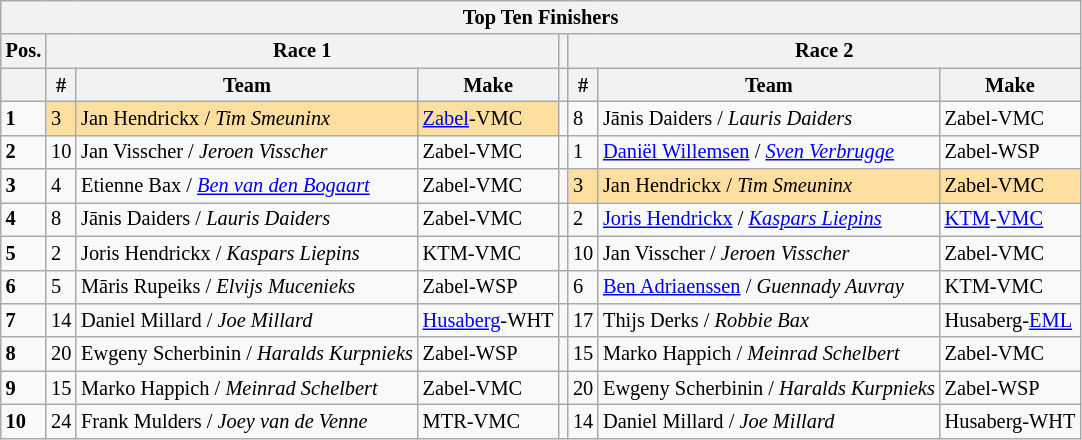<table class="wikitable" style="font-size: 85%;">
<tr>
<th colspan=8>Top Ten Finishers</th>
</tr>
<tr>
<th>Pos.</th>
<th colspan=3>Race 1</th>
<th></th>
<th colspan=3>Race 2</th>
</tr>
<tr>
<th></th>
<th>#</th>
<th>Team</th>
<th>Make</th>
<th></th>
<th>#</th>
<th>Team</th>
<th>Make</th>
</tr>
<tr>
<td><strong>1</strong></td>
<td style="background:#ffdf9f;">3</td>
<td style="background:#ffdf9f;"> Jan Hendrickx / <em>Tim Smeuninx</em></td>
<td style="background:#ffdf9f;"><a href='#'>Zabel</a>-VMC</td>
<td></td>
<td>8</td>
<td> Jānis Daiders / <em>Lauris Daiders</em></td>
<td>Zabel-VMC</td>
</tr>
<tr>
<td><strong>2</strong></td>
<td>10</td>
<td> Jan Visscher / <em>Jeroen Visscher</em></td>
<td>Zabel-VMC</td>
<td></td>
<td>1</td>
<td> <a href='#'>Daniël Willemsen</a> / <em><a href='#'>Sven Verbrugge</a></em></td>
<td>Zabel-WSP</td>
</tr>
<tr>
<td><strong>3</strong></td>
<td>4</td>
<td> Etienne Bax / <em><a href='#'>Ben van den Bogaart</a></em></td>
<td>Zabel-VMC</td>
<td></td>
<td style="background:#ffdf9f;">3</td>
<td style="background:#ffdf9f;"> Jan Hendrickx / <em>Tim Smeuninx</em></td>
<td style="background:#ffdf9f;">Zabel-VMC</td>
</tr>
<tr>
<td><strong>4</strong></td>
<td>8</td>
<td> Jānis Daiders / <em>Lauris Daiders</em></td>
<td>Zabel-VMC</td>
<td></td>
<td>2</td>
<td> <a href='#'>Joris Hendrickx</a> /  <em><a href='#'>Kaspars Liepins</a></em></td>
<td><a href='#'>KTM</a>-<a href='#'>VMC</a></td>
</tr>
<tr>
<td><strong>5</strong></td>
<td>2</td>
<td> Joris Hendrickx /  <em>Kaspars Liepins</em></td>
<td>KTM-VMC</td>
<td></td>
<td>10</td>
<td> Jan Visscher / <em>Jeroen Visscher</em></td>
<td>Zabel-VMC</td>
</tr>
<tr>
<td><strong>6</strong></td>
<td>5</td>
<td> Māris Rupeiks / <em>Elvijs Mucenieks</em></td>
<td>Zabel-WSP</td>
<td></td>
<td>6</td>
<td> <a href='#'>Ben Adriaenssen</a> / <em>Guennady Auvray</em></td>
<td>KTM-VMC</td>
</tr>
<tr>
<td><strong>7</strong></td>
<td>14</td>
<td> Daniel Millard / <em>Joe Millard</em></td>
<td><a href='#'>Husaberg</a>-WHT</td>
<td></td>
<td>17</td>
<td> Thijs Derks / <em>Robbie Bax</em></td>
<td>Husaberg-<a href='#'>EML</a></td>
</tr>
<tr>
<td><strong>8</strong></td>
<td>20</td>
<td> Ewgeny Scherbinin / <em>Haralds Kurpnieks</em></td>
<td>Zabel-WSP</td>
<td></td>
<td>15</td>
<td> Marko Happich / <em>Meinrad Schelbert</em></td>
<td>Zabel-VMC</td>
</tr>
<tr>
<td><strong>9</strong></td>
<td>15</td>
<td> Marko Happich / <em>Meinrad Schelbert</em></td>
<td>Zabel-VMC</td>
<td></td>
<td>20</td>
<td> Ewgeny Scherbinin / <em>Haralds Kurpnieks</em></td>
<td>Zabel-WSP</td>
</tr>
<tr>
<td><strong>10</strong></td>
<td>24</td>
<td> Frank Mulders / <em>Joey van de Venne</em></td>
<td>MTR-VMC</td>
<td></td>
<td>14</td>
<td> Daniel Millard / <em>Joe Millard</em></td>
<td>Husaberg-WHT</td>
</tr>
</table>
